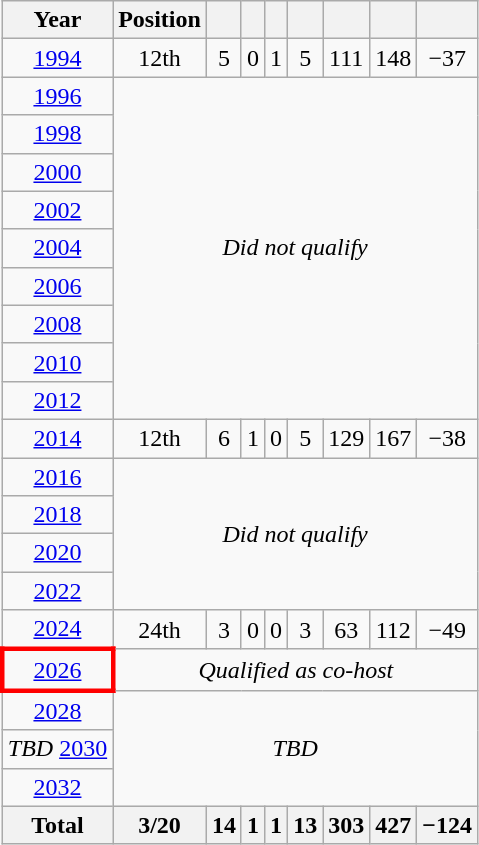<table class="wikitable" style="text-align: center;">
<tr>
<th>Year</th>
<th>Position</th>
<th></th>
<th></th>
<th></th>
<th></th>
<th></th>
<th></th>
<th></th>
</tr>
<tr>
<td> <a href='#'>1994</a></td>
<td>12th</td>
<td>5</td>
<td>0</td>
<td>1</td>
<td>5</td>
<td>111</td>
<td>148</td>
<td>−37</td>
</tr>
<tr>
<td> <a href='#'>1996</a></td>
<td colspan=8 rowspan=9><em>Did not qualify</em></td>
</tr>
<tr>
<td> <a href='#'>1998</a></td>
</tr>
<tr>
<td> <a href='#'>2000</a></td>
</tr>
<tr>
<td> <a href='#'>2002</a></td>
</tr>
<tr>
<td> <a href='#'>2004</a></td>
</tr>
<tr>
<td> <a href='#'>2006</a></td>
</tr>
<tr>
<td> <a href='#'>2008</a></td>
</tr>
<tr>
<td> <a href='#'>2010</a></td>
</tr>
<tr>
<td> <a href='#'>2012</a></td>
</tr>
<tr>
<td> <a href='#'>2014</a></td>
<td>12th</td>
<td>6</td>
<td>1</td>
<td>0</td>
<td>5</td>
<td>129</td>
<td>167</td>
<td>−38</td>
</tr>
<tr>
<td> <a href='#'>2016</a></td>
<td colspan=8 rowspan=4><em>Did not qualify</em></td>
</tr>
<tr>
<td> <a href='#'>2018</a></td>
</tr>
<tr>
<td> <a href='#'>2020</a></td>
</tr>
<tr>
<td> <a href='#'>2022</a></td>
</tr>
<tr>
<td> <a href='#'>2024</a></td>
<td>24th</td>
<td>3</td>
<td>0</td>
<td>0</td>
<td>3</td>
<td>63</td>
<td>112</td>
<td>−49</td>
</tr>
<tr>
<td style="border: 3px solid red"> <a href='#'>2026</a></td>
<td colspan=8><em>Qualified as co-host</em></td>
</tr>
<tr>
<td> <a href='#'>2028</a></td>
<td colspan="8" rowspan= "3"><em>TBD</em></td>
</tr>
<tr>
<td><em>TBD</em> <a href='#'>2030</a></td>
</tr>
<tr>
<td> <a href='#'>2032</a></td>
</tr>
<tr>
<th>Total</th>
<th>3/20</th>
<th>14</th>
<th>1</th>
<th>1</th>
<th>13</th>
<th>303</th>
<th>427</th>
<th>−124</th>
</tr>
</table>
